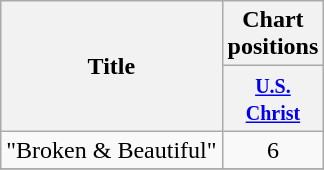<table class="wikitable">
<tr>
<th rowspan="2">Title</th>
<th colspan="1">Chart<br>positions</th>
</tr>
<tr>
<th width="25"><small><a href='#'>U.S.<br>Christ</a></small></th>
</tr>
<tr>
<td>"Broken & Beautiful"</td>
<td align="center">6</td>
</tr>
<tr>
</tr>
</table>
